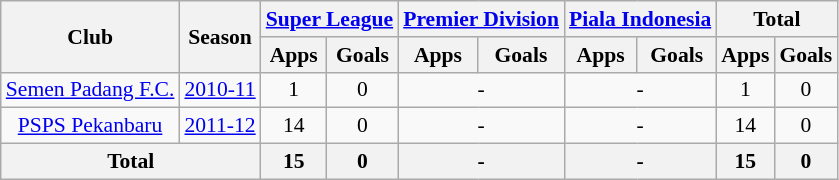<table class="wikitable" style="font-size:90%; text-align:center;">
<tr>
<th rowspan="2">Club</th>
<th rowspan="2">Season</th>
<th colspan="2"><a href='#'>Super League</a></th>
<th colspan="2"><a href='#'>Premier Division</a></th>
<th colspan="2"><a href='#'>Piala Indonesia</a></th>
<th colspan="2">Total</th>
</tr>
<tr>
<th>Apps</th>
<th>Goals</th>
<th>Apps</th>
<th>Goals</th>
<th>Apps</th>
<th>Goals</th>
<th>Apps</th>
<th>Goals</th>
</tr>
<tr>
<td rowspan="1"><a href='#'>Semen Padang F.C.</a></td>
<td><a href='#'>2010-11</a></td>
<td>1</td>
<td>0</td>
<td colspan="2">-</td>
<td colspan="2">-</td>
<td>1</td>
<td>0</td>
</tr>
<tr>
<td rowspan="1"><a href='#'>PSPS Pekanbaru</a></td>
<td><a href='#'>2011-12</a></td>
<td>14</td>
<td>0</td>
<td colspan="2">-</td>
<td colspan="2">-</td>
<td>14</td>
<td>0</td>
</tr>
<tr>
<th colspan="2">Total</th>
<th>15</th>
<th>0</th>
<th colspan="2">-</th>
<th colspan="2">-</th>
<th>15</th>
<th>0</th>
</tr>
</table>
